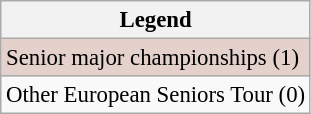<table class="wikitable" style="font-size:95%;">
<tr>
<th>Legend</th>
</tr>
<tr style="background:#e5d1cb;">
<td>Senior major championships (1)</td>
</tr>
<tr>
<td>Other European Seniors Tour (0)</td>
</tr>
</table>
